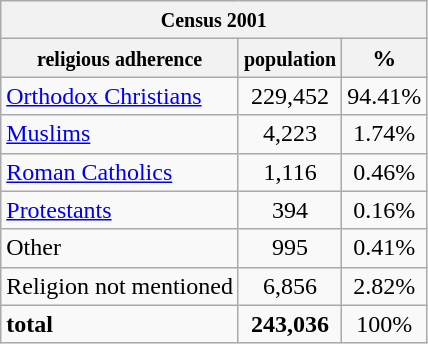<table class="wikitable">
<tr>
<th colspan=3><small>Census 2001</small></th>
</tr>
<tr>
<th><small>religious adherence</small></th>
<th><small>population</small></th>
<th>%</th>
</tr>
<tr>
<td><a href='#'>Orthodox Christians</a></td>
<td align="middle">229,452</td>
<td align="middle">94.41%</td>
</tr>
<tr>
<td><a href='#'>Muslims</a></td>
<td align="middle">4,223</td>
<td align="middle">1.74%</td>
</tr>
<tr>
<td><a href='#'>Roman Catholics</a></td>
<td align="middle">1,116</td>
<td align="middle">0.46%</td>
</tr>
<tr>
<td><a href='#'>Protestants</a></td>
<td align="middle">394</td>
<td align="middle">0.16%</td>
</tr>
<tr>
<td>Other</td>
<td align="middle">995</td>
<td align="middle">0.41%</td>
</tr>
<tr>
<td>Religion not mentioned</td>
<td align="middle">6,856</td>
<td align="middle">2.82%</td>
</tr>
<tr>
<td><strong>total</strong></td>
<td align="middle"><strong>243,036</strong></td>
<td align="middle">100%</td>
</tr>
</table>
